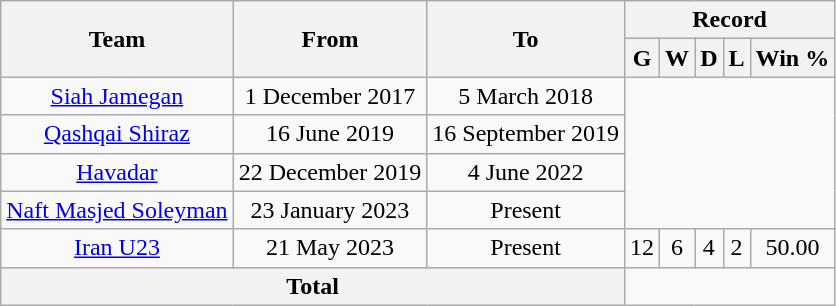<table class="wikitable" style="text-align: center">
<tr>
<th rowspan="2">Team</th>
<th rowspan="2">From</th>
<th rowspan="2">To</th>
<th colspan="5">Record</th>
</tr>
<tr>
<th>G</th>
<th>W</th>
<th>D</th>
<th>L</th>
<th>Win %</th>
</tr>
<tr>
<td><a href='#'>Siah Jamegan</a></td>
<td>1 December 2017</td>
<td>5 March 2018<br></td>
</tr>
<tr>
<td><a href='#'>Qashqai Shiraz</a></td>
<td>16 June 2019</td>
<td>16 September 2019<br></td>
</tr>
<tr>
<td><a href='#'>Havadar</a></td>
<td>22 December 2019</td>
<td>4 June 2022<br></td>
</tr>
<tr>
<td><a href='#'>Naft Masjed Soleyman</a></td>
<td>23 January 2023</td>
<td>Present<br></td>
</tr>
<tr>
<td><a href='#'>Iran U23</a></td>
<td>21 May 2023</td>
<td>Present</td>
<td style="text-align:center">12</td>
<td style="text-align:center">6</td>
<td style="text-align:center">4</td>
<td style="text-align:center">2</td>
<td>50.00</td>
</tr>
<tr>
<th colspan="3">Total<br></th>
</tr>
</table>
